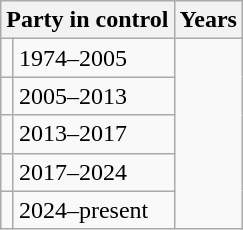<table class="wikitable">
<tr>
<th colspan=2>Party in control</th>
<th>Years</th>
</tr>
<tr>
<td></td>
<td>1974–2005</td>
</tr>
<tr>
<td></td>
<td>2005–2013</td>
</tr>
<tr>
<td></td>
<td>2013–2017</td>
</tr>
<tr>
<td></td>
<td>2017–2024</td>
</tr>
<tr>
<td></td>
<td>2024–present</td>
</tr>
</table>
